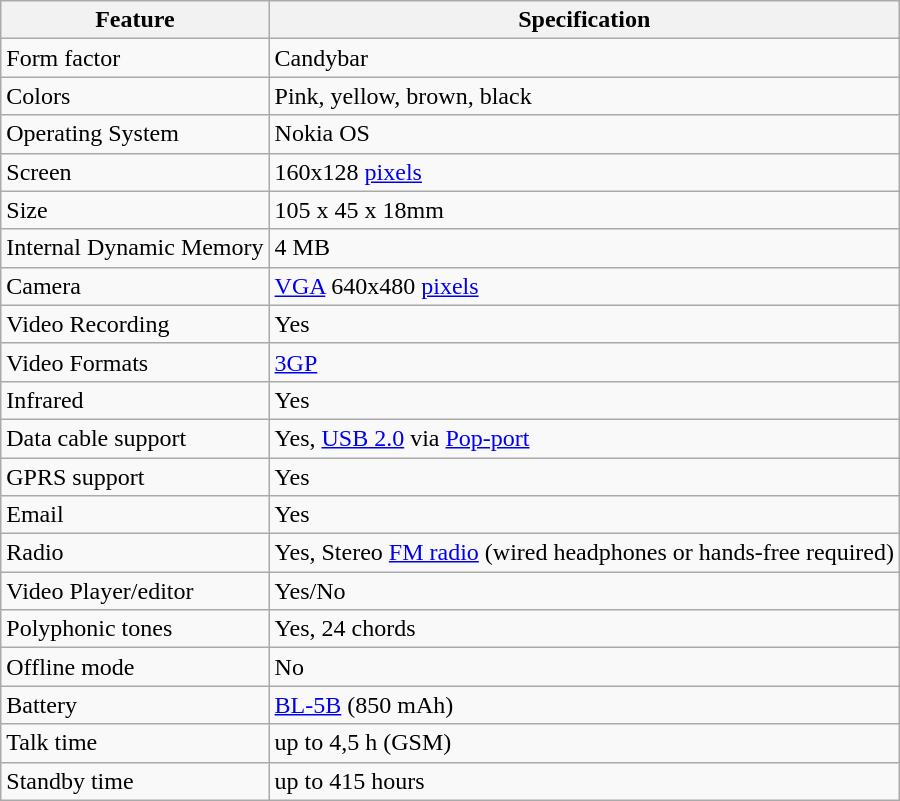<table class="wikitable">
<tr>
<th>Feature</th>
<th>Specification</th>
</tr>
<tr>
<td>Form factor</td>
<td>Candybar</td>
</tr>
<tr>
<td>Colors</td>
<td>Pink, yellow, brown, black</td>
</tr>
<tr>
<td>Operating System</td>
<td>Nokia OS</td>
</tr>
<tr>
<td>Screen</td>
<td>160x128 <a href='#'>pixels</a></td>
</tr>
<tr>
<td>Size</td>
<td>105 x 45 x 18mm</td>
</tr>
<tr>
<td>Internal Dynamic Memory</td>
<td>4 MB</td>
</tr>
<tr>
<td>Camera</td>
<td><a href='#'>VGA</a> 640x480 <a href='#'>pixels</a></td>
</tr>
<tr>
<td>Video Recording</td>
<td>Yes</td>
</tr>
<tr>
<td>Video Formats</td>
<td><a href='#'>3GP</a></td>
</tr>
<tr>
<td>Infrared</td>
<td>Yes</td>
</tr>
<tr>
<td>Data cable support</td>
<td>Yes, <a href='#'>USB 2.0</a> via <a href='#'>Pop-port</a></td>
</tr>
<tr>
<td>GPRS support</td>
<td>Yes</td>
</tr>
<tr>
<td>Email</td>
<td>Yes</td>
</tr>
<tr>
<td>Radio</td>
<td>Yes, Stereo <a href='#'>FM radio</a> (wired headphones or hands-free required)</td>
</tr>
<tr>
<td>Video Player/editor</td>
<td>Yes/No</td>
</tr>
<tr>
<td>Polyphonic tones</td>
<td>Yes, 24 chords</td>
</tr>
<tr>
<td>Offline mode</td>
<td>No</td>
</tr>
<tr>
<td>Battery</td>
<td><a href='#'>BL-5B</a> (850 mAh)</td>
</tr>
<tr>
<td>Talk time</td>
<td>up to 4,5 h (GSM)</td>
</tr>
<tr>
<td>Standby time</td>
<td>up to 415 hours</td>
</tr>
</table>
